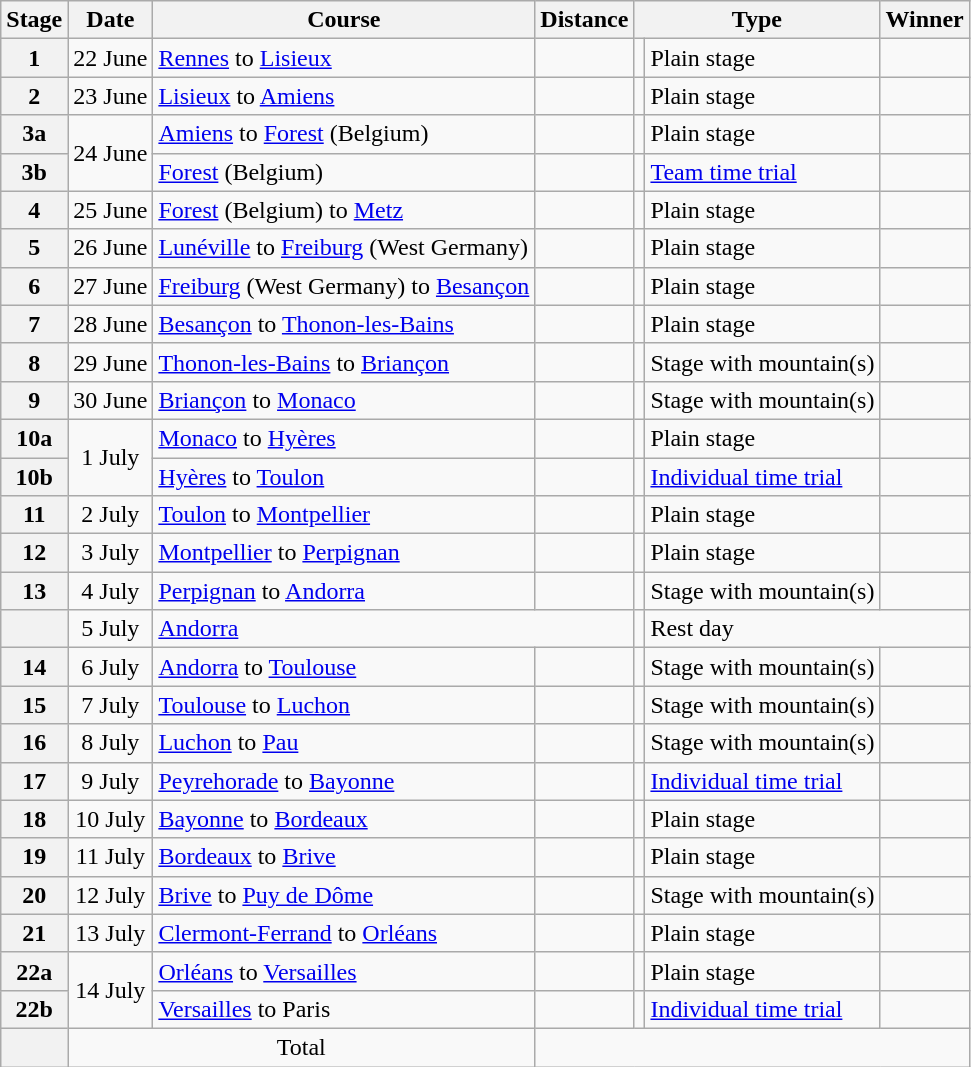<table class="wikitable">
<tr>
<th scope="col">Stage</th>
<th scope="col">Date</th>
<th scope="col">Course</th>
<th scope="col">Distance</th>
<th scope="col" colspan="2">Type</th>
<th scope="col">Winner</th>
</tr>
<tr>
<th scope="row">1</th>
<td style="text-align:center;">22 June</td>
<td><a href='#'>Rennes</a> to <a href='#'>Lisieux</a></td>
<td style="text-align:center;"></td>
<td></td>
<td>Plain stage</td>
<td></td>
</tr>
<tr>
<th scope="row">2</th>
<td style="text-align:center;">23 June</td>
<td><a href='#'>Lisieux</a> to <a href='#'>Amiens</a></td>
<td style="text-align:center;"></td>
<td></td>
<td>Plain stage</td>
<td></td>
</tr>
<tr>
<th scope="row">3a</th>
<td rowspan="2" style="text-align:center;">24 June</td>
<td><a href='#'>Amiens</a> to <a href='#'>Forest</a> (Belgium)</td>
<td style="text-align:center;"></td>
<td></td>
<td>Plain stage</td>
<td></td>
</tr>
<tr>
<th scope="row">3b</th>
<td><a href='#'>Forest</a> (Belgium)</td>
<td style="text-align:center;"></td>
<td></td>
<td><a href='#'>Team time trial</a></td>
<td></td>
</tr>
<tr>
<th scope="row">4</th>
<td style="text-align:center;">25 June</td>
<td><a href='#'>Forest</a> (Belgium) to <a href='#'>Metz</a></td>
<td style="text-align:center;"></td>
<td></td>
<td>Plain stage</td>
<td></td>
</tr>
<tr>
<th scope="row">5</th>
<td style="text-align:center;">26 June</td>
<td><a href='#'>Lunéville</a> to <a href='#'>Freiburg</a> (West Germany)</td>
<td style="text-align:center;"></td>
<td></td>
<td>Plain stage</td>
<td></td>
</tr>
<tr>
<th scope="row">6</th>
<td style="text-align:center;">27 June</td>
<td><a href='#'>Freiburg</a> (West Germany) to <a href='#'>Besançon</a></td>
<td style="text-align:center;"></td>
<td></td>
<td>Plain stage</td>
<td></td>
</tr>
<tr>
<th scope="row">7</th>
<td style="text-align:center;">28 June</td>
<td><a href='#'>Besançon</a> to <a href='#'>Thonon-les-Bains</a></td>
<td style="text-align:center;"></td>
<td></td>
<td>Plain stage</td>
<td></td>
</tr>
<tr>
<th scope="row">8</th>
<td style="text-align:center;">29 June</td>
<td><a href='#'>Thonon-les-Bains</a> to <a href='#'>Briançon</a></td>
<td style="text-align:center;"></td>
<td></td>
<td>Stage with mountain(s)</td>
<td></td>
</tr>
<tr>
<th scope="row">9</th>
<td style="text-align:center;">30 June</td>
<td><a href='#'>Briançon</a> to <a href='#'>Monaco</a></td>
<td style="text-align:center;"></td>
<td></td>
<td>Stage with mountain(s)</td>
<td></td>
</tr>
<tr>
<th scope="row">10a</th>
<td rowspan="2" style="text-align:center;">1 July</td>
<td><a href='#'>Monaco</a> to <a href='#'>Hyères</a></td>
<td style="text-align:center;"></td>
<td></td>
<td>Plain stage</td>
<td></td>
</tr>
<tr>
<th scope="row">10b</th>
<td><a href='#'>Hyères</a> to <a href='#'>Toulon</a></td>
<td style="text-align:center;"></td>
<td></td>
<td><a href='#'>Individual time trial</a></td>
<td></td>
</tr>
<tr>
<th scope="row">11</th>
<td style="text-align:center;">2 July</td>
<td><a href='#'>Toulon</a> to <a href='#'>Montpellier</a></td>
<td style="text-align:center;"></td>
<td></td>
<td>Plain stage</td>
<td></td>
</tr>
<tr>
<th scope="row">12</th>
<td style="text-align:center;">3 July</td>
<td><a href='#'>Montpellier</a> to <a href='#'>Perpignan</a></td>
<td style="text-align:center;"></td>
<td></td>
<td>Plain stage</td>
<td></td>
</tr>
<tr>
<th scope="row">13</th>
<td style="text-align:center;">4 July</td>
<td><a href='#'>Perpignan</a> to <a href='#'>Andorra</a></td>
<td style="text-align:center;"></td>
<td></td>
<td>Stage with mountain(s)</td>
<td></td>
</tr>
<tr>
<th scope="row"></th>
<td style="text-align:center;">5 July</td>
<td colspan="2"><a href='#'>Andorra</a></td>
<td></td>
<td colspan="2">Rest day</td>
</tr>
<tr>
<th scope="row">14</th>
<td style="text-align:center;">6 July</td>
<td><a href='#'>Andorra</a> to <a href='#'>Toulouse</a></td>
<td style="text-align:center;"></td>
<td></td>
<td>Stage with mountain(s)</td>
<td></td>
</tr>
<tr>
<th scope="row">15</th>
<td style="text-align:center;">7 July</td>
<td><a href='#'>Toulouse</a> to <a href='#'>Luchon</a></td>
<td style="text-align:center;"></td>
<td></td>
<td>Stage with mountain(s)</td>
<td></td>
</tr>
<tr>
<th scope="row">16</th>
<td style="text-align:center;">8 July</td>
<td><a href='#'>Luchon</a> to <a href='#'>Pau</a></td>
<td style="text-align:center;"></td>
<td></td>
<td>Stage with mountain(s)</td>
<td></td>
</tr>
<tr>
<th scope="row">17</th>
<td style="text-align:center;">9 July</td>
<td><a href='#'>Peyrehorade</a> to <a href='#'>Bayonne</a></td>
<td style="text-align:center;"></td>
<td></td>
<td><a href='#'>Individual time trial</a></td>
<td></td>
</tr>
<tr>
<th scope="row">18</th>
<td style="text-align:center;">10 July</td>
<td><a href='#'>Bayonne</a> to <a href='#'>Bordeaux</a></td>
<td style="text-align:center;"></td>
<td></td>
<td>Plain stage</td>
<td></td>
</tr>
<tr>
<th scope="row">19</th>
<td style="text-align:center;">11 July</td>
<td><a href='#'>Bordeaux</a> to <a href='#'>Brive</a></td>
<td style="text-align:center;"></td>
<td></td>
<td>Plain stage</td>
<td></td>
</tr>
<tr>
<th scope="row">20</th>
<td style="text-align:center;">12 July</td>
<td><a href='#'>Brive</a> to <a href='#'>Puy de Dôme</a></td>
<td style="text-align:center;"></td>
<td></td>
<td>Stage with mountain(s)</td>
<td></td>
</tr>
<tr>
<th scope="row">21</th>
<td style="text-align:center;">13 July</td>
<td><a href='#'>Clermont-Ferrand</a> to <a href='#'>Orléans</a></td>
<td style="text-align:center;"></td>
<td></td>
<td>Plain stage</td>
<td></td>
</tr>
<tr>
<th scope="row">22a</th>
<td rowspan="2" style="text-align:center;">14 July</td>
<td><a href='#'>Orléans</a> to <a href='#'>Versailles</a></td>
<td style="text-align:center;"></td>
<td></td>
<td>Plain stage</td>
<td></td>
</tr>
<tr>
<th scope="row">22b</th>
<td><a href='#'>Versailles</a> to Paris</td>
<td style="text-align:center;"></td>
<td></td>
<td><a href='#'>Individual time trial</a></td>
<td></td>
</tr>
<tr>
<th scope="row"></th>
<td colspan="2" style="text-align:center">Total</td>
<td colspan="4" style="text-align:center"></td>
</tr>
</table>
